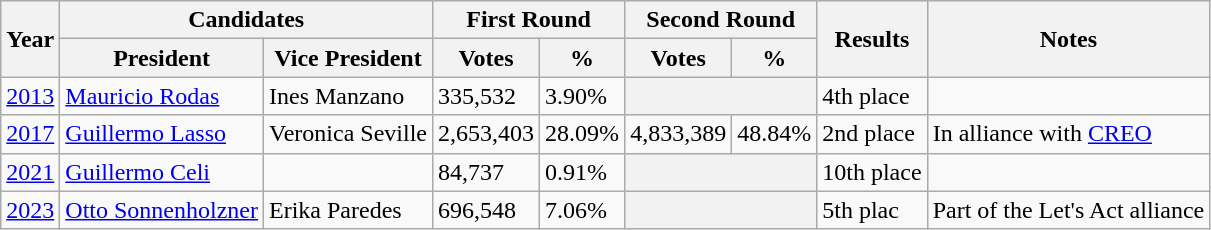<table class="wikitable">
<tr>
<th rowspan="2">Year</th>
<th colspan="2">Candidates</th>
<th colspan="2">First Round</th>
<th colspan="2">Second Round</th>
<th rowspan="2">Results</th>
<th rowspan="2">Notes</th>
</tr>
<tr>
<th>President</th>
<th>Vice President</th>
<th>Votes</th>
<th>%</th>
<th>Votes</th>
<th>%</th>
</tr>
<tr>
<td><a href='#'>2013</a></td>
<td><a href='#'>Mauricio Rodas</a></td>
<td>Ines Manzano</td>
<td>335,532</td>
<td>3.90%</td>
<th colspan="2"></th>
<td>4th place</td>
<td></td>
</tr>
<tr>
<td><a href='#'>2017</a></td>
<td><a href='#'>Guillermo Lasso</a></td>
<td>Veronica Seville</td>
<td>2,653,403</td>
<td>28.09%</td>
<td>4,833,389</td>
<td>48.84%</td>
<td>2nd place</td>
<td>In alliance with <a href='#'>CREO</a></td>
</tr>
<tr>
<td><a href='#'>2021</a></td>
<td><a href='#'>Guillermo Celi</a></td>
<td></td>
<td>84,737</td>
<td>0.91%</td>
<th colspan="2"></th>
<td>10th place</td>
<td></td>
</tr>
<tr>
<td><a href='#'>2023</a></td>
<td><a href='#'>Otto Sonnenholzner</a></td>
<td>Erika Paredes</td>
<td>696,548</td>
<td>7.06%</td>
<th colspan="2"></th>
<td>5th plac</td>
<td>Part of the Let's Act alliance</td>
</tr>
</table>
